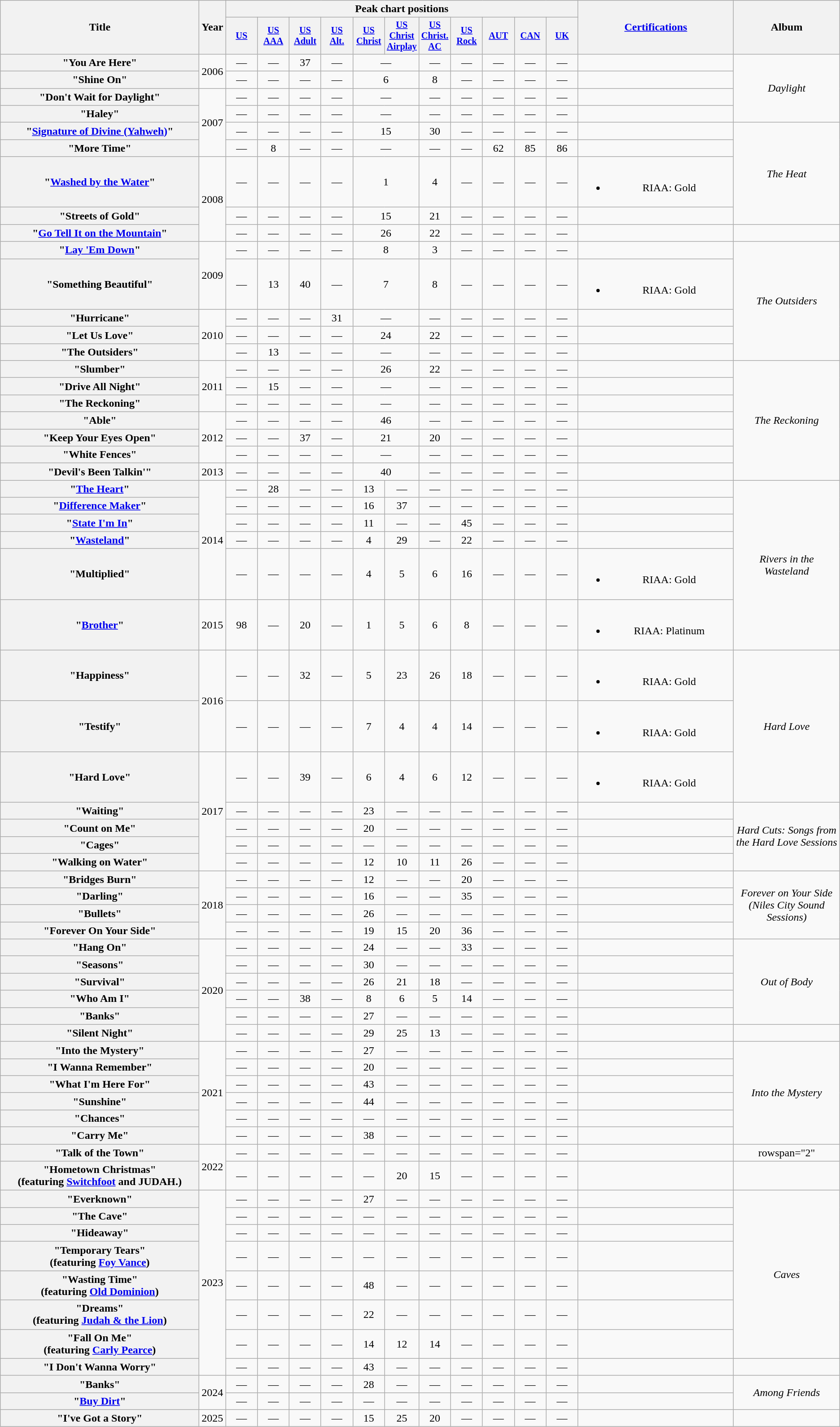<table class="wikitable plainrowheaders" style="text-align:center;">
<tr>
<th scope="col" rowspan="2" style="width:18em;">Title</th>
<th scope="col" rowspan="2">Year</th>
<th scope="col" colspan="11">Peak chart positions</th>
<th scope="col" rowspan="2" style="width:14em;"><a href='#'>Certifications</a></th>
<th scope="col" rowspan="2">Album</th>
</tr>
<tr>
<th scope="col" style="width:3em;font-size:85%;"><a href='#'>US</a><br></th>
<th scope="col" style="width:3em;font-size:85%;"><a href='#'>US<br>AAA</a><br></th>
<th scope="col" style="width:3em;font-size:85%;"><a href='#'>US<br>Adult</a><br></th>
<th scope="col" style="width:3em;font-size:85%;"><a href='#'>US<br>Alt.</a><br></th>
<th scope="col" style="width:3em;font-size:85%;"><a href='#'>US<br>Christ</a><br></th>
<th scope="col" style="width:3em;font-size:85%"><a href='#'>US<br>Christ<br>Airplay</a><br></th>
<th scope="col" style="width:3em;font-size:85%;"><a href='#'>US<br>Christ.<br>AC</a><br></th>
<th scope="col" style="width:3em;font-size:85%;"><a href='#'>US<br>Rock</a><br></th>
<th scope="col" style="width:3em;font-size:85%;"><a href='#'>AUT</a><br></th>
<th scope="col" style="width:3em;font-size:85%;"><a href='#'>CAN</a><br></th>
<th scope="col" style="width:3em;font-size:85%;"><a href='#'>UK</a><br></th>
</tr>
<tr>
<th scope="row">"You Are Here"</th>
<td rowspan="2">2006</td>
<td>—</td>
<td>—</td>
<td>37</td>
<td>—</td>
<td colspan="2">—</td>
<td>—</td>
<td>—</td>
<td>—</td>
<td>—</td>
<td>—</td>
<td></td>
<td rowspan="4"><em>Daylight</em></td>
</tr>
<tr>
<th scope="row">"Shine On"</th>
<td>—</td>
<td>—</td>
<td>—</td>
<td>—</td>
<td colspan="2">6</td>
<td>8</td>
<td>—</td>
<td>—</td>
<td>—</td>
<td>—</td>
<td></td>
</tr>
<tr>
<th scope="row">"Don't Wait for Daylight"</th>
<td rowspan="4">2007</td>
<td>—</td>
<td>—</td>
<td>—</td>
<td>—</td>
<td colspan="2">—</td>
<td>—</td>
<td>—</td>
<td>—</td>
<td>—</td>
<td>—</td>
<td></td>
</tr>
<tr>
<th scope="row">"Haley"</th>
<td>—</td>
<td>—</td>
<td>—</td>
<td>—</td>
<td colspan="2">—</td>
<td>—</td>
<td>—</td>
<td>—</td>
<td>—</td>
<td>—</td>
<td></td>
</tr>
<tr>
<th scope="row">"<a href='#'>Signature of Divine (Yahweh)</a>"</th>
<td>—</td>
<td>—</td>
<td>—</td>
<td>—</td>
<td colspan="2">15</td>
<td>30</td>
<td>—</td>
<td>—</td>
<td>—</td>
<td>—</td>
<td></td>
<td rowspan="4"><em>The Heat</em></td>
</tr>
<tr>
<th scope="row">"More Time"</th>
<td>—</td>
<td>8</td>
<td>—</td>
<td>—</td>
<td colspan="2">—</td>
<td>—</td>
<td>—</td>
<td>62</td>
<td>85</td>
<td>86</td>
<td></td>
</tr>
<tr>
<th scope="row">"<a href='#'>Washed by the Water</a>"</th>
<td rowspan="3">2008</td>
<td>—</td>
<td>—</td>
<td>—</td>
<td>—</td>
<td colspan="2">1</td>
<td>4</td>
<td>—</td>
<td>—</td>
<td>—</td>
<td>—</td>
<td><br><ul><li>RIAA: Gold</li></ul></td>
</tr>
<tr>
<th scope="row">"Streets of Gold"</th>
<td>—</td>
<td>—</td>
<td>—</td>
<td>—</td>
<td colspan="2">15</td>
<td>21</td>
<td>—</td>
<td>—</td>
<td>—</td>
<td>—</td>
<td></td>
</tr>
<tr>
<th scope="row">"<a href='#'>Go Tell It on the Mountain</a>"</th>
<td>—</td>
<td>—</td>
<td>—</td>
<td>—</td>
<td colspan="2">26</td>
<td>22</td>
<td>—</td>
<td>—</td>
<td>—</td>
<td>—</td>
<td></td>
<td></td>
</tr>
<tr>
<th scope="row">"<a href='#'>Lay 'Em Down</a>"</th>
<td rowspan="2">2009</td>
<td>—</td>
<td>—</td>
<td>—</td>
<td>—</td>
<td colspan="2">8</td>
<td>3</td>
<td>—</td>
<td>—</td>
<td>—</td>
<td>—</td>
<td></td>
<td rowspan="5"><em>The Outsiders</em></td>
</tr>
<tr>
<th scope="row">"Something Beautiful"</th>
<td>—</td>
<td>13</td>
<td>40</td>
<td>—</td>
<td colspan="2">7</td>
<td>8</td>
<td>—</td>
<td>—</td>
<td>—</td>
<td>—</td>
<td><br><ul><li>RIAA: Gold</li></ul></td>
</tr>
<tr>
<th scope="row">"Hurricane"</th>
<td rowspan="3">2010</td>
<td>—</td>
<td>—</td>
<td>—</td>
<td>31</td>
<td colspan="2">—</td>
<td>—</td>
<td>—</td>
<td>—</td>
<td>—</td>
<td>—</td>
<td></td>
</tr>
<tr>
<th scope="row">"Let Us Love"</th>
<td>—</td>
<td>—</td>
<td>—</td>
<td>—</td>
<td colspan="2">24</td>
<td>22</td>
<td>—</td>
<td>—</td>
<td>—</td>
<td>—</td>
<td></td>
</tr>
<tr>
<th scope="row">"The Outsiders"</th>
<td>—</td>
<td>13</td>
<td>—</td>
<td>—</td>
<td colspan="2">—</td>
<td>—</td>
<td>—</td>
<td>—</td>
<td>—</td>
<td>—</td>
<td></td>
</tr>
<tr>
<th scope="row">"Slumber"</th>
<td rowspan="3">2011</td>
<td>—</td>
<td>—</td>
<td>—</td>
<td>—</td>
<td colspan="2">26</td>
<td>22</td>
<td>—</td>
<td>—</td>
<td>—</td>
<td>—</td>
<td></td>
<td rowspan="7"><em>The Reckoning</em></td>
</tr>
<tr>
<th scope="row">"Drive All Night"</th>
<td>—</td>
<td>15</td>
<td>—</td>
<td>—</td>
<td colspan="2">—</td>
<td>—</td>
<td>—</td>
<td>—</td>
<td>—</td>
<td>—</td>
<td></td>
</tr>
<tr>
<th scope="row">"The Reckoning"</th>
<td>—</td>
<td>—</td>
<td>—</td>
<td>—</td>
<td colspan="2">—</td>
<td>—</td>
<td>—</td>
<td>—</td>
<td>—</td>
<td>—</td>
<td></td>
</tr>
<tr>
<th scope="row">"Able"</th>
<td rowspan="3">2012</td>
<td>—</td>
<td>—</td>
<td>—</td>
<td>—</td>
<td colspan="2">46</td>
<td>—</td>
<td>—</td>
<td>—</td>
<td>—</td>
<td>—</td>
<td></td>
</tr>
<tr>
<th scope="row">"Keep Your Eyes Open"</th>
<td>—</td>
<td>—</td>
<td>37</td>
<td>—</td>
<td colspan="2">21</td>
<td>20</td>
<td>—</td>
<td>—</td>
<td>—</td>
<td>—</td>
<td></td>
</tr>
<tr>
<th scope="row">"White Fences"</th>
<td>—</td>
<td>—</td>
<td>—</td>
<td>—</td>
<td colspan="2">—</td>
<td>—</td>
<td>—</td>
<td>—</td>
<td>—</td>
<td>—</td>
<td></td>
</tr>
<tr>
<th scope="row">"Devil's Been Talkin'"</th>
<td>2013</td>
<td>—</td>
<td>—</td>
<td>—</td>
<td>—</td>
<td colspan="2">40</td>
<td>—</td>
<td>—</td>
<td>—</td>
<td>—</td>
<td>—</td>
<td></td>
</tr>
<tr>
<th scope="row">"<a href='#'>The Heart</a>"</th>
<td rowspan="5">2014</td>
<td>—</td>
<td>28</td>
<td>—</td>
<td>—</td>
<td>13</td>
<td>—</td>
<td>—</td>
<td>—</td>
<td>—</td>
<td>—</td>
<td>—</td>
<td></td>
<td rowspan="6"><em>Rivers in the Wasteland</em></td>
</tr>
<tr>
<th scope="row">"<a href='#'>Difference Maker</a>"</th>
<td>—</td>
<td>—</td>
<td>—</td>
<td>—</td>
<td>16</td>
<td>37</td>
<td>—</td>
<td>—</td>
<td>—</td>
<td>—</td>
<td>—</td>
<td></td>
</tr>
<tr>
<th scope="row">"<a href='#'>State I'm In</a>"</th>
<td>—</td>
<td>—</td>
<td>—</td>
<td>—</td>
<td>11</td>
<td>—</td>
<td>—</td>
<td>45</td>
<td>—</td>
<td>—</td>
<td>—</td>
<td></td>
</tr>
<tr>
<th scope="row">"<a href='#'>Wasteland</a>"</th>
<td>—</td>
<td>—</td>
<td>—</td>
<td>—</td>
<td>4</td>
<td>29</td>
<td>—</td>
<td>22</td>
<td>—</td>
<td>—</td>
<td>—</td>
<td></td>
</tr>
<tr>
<th scope="row">"Multiplied"</th>
<td>—</td>
<td>—</td>
<td>—</td>
<td>—</td>
<td>4</td>
<td>5</td>
<td>6</td>
<td>16</td>
<td>—</td>
<td>—</td>
<td>—</td>
<td><br><ul><li>RIAA: Gold</li></ul></td>
</tr>
<tr>
<th scope="row">"<a href='#'>Brother</a>"<br></th>
<td>2015</td>
<td>98</td>
<td>—</td>
<td>20</td>
<td>—</td>
<td>1</td>
<td>5</td>
<td>6</td>
<td>8</td>
<td>—</td>
<td>—</td>
<td>—</td>
<td><br><ul><li>RIAA: Platinum</li></ul></td>
</tr>
<tr>
<th scope="row">"Happiness"</th>
<td rowspan="2">2016</td>
<td>—</td>
<td>—</td>
<td>32</td>
<td>—</td>
<td>5</td>
<td>23</td>
<td>26</td>
<td>18</td>
<td>—</td>
<td>—</td>
<td>—</td>
<td><br><ul><li>RIAA: Gold</li></ul></td>
<td rowspan="3"><em>Hard Love</em></td>
</tr>
<tr>
<th scope="row">"Testify"</th>
<td>—</td>
<td>—</td>
<td>—</td>
<td>—</td>
<td>7</td>
<td>4</td>
<td>4</td>
<td>14</td>
<td>—</td>
<td>—</td>
<td>—</td>
<td><br><ul><li>RIAA: Gold</li></ul></td>
</tr>
<tr>
<th scope="row">"Hard Love"<br></th>
<td rowspan="5">2017</td>
<td>—</td>
<td>—</td>
<td>39</td>
<td>—</td>
<td>6</td>
<td>4</td>
<td>6</td>
<td>12</td>
<td>—</td>
<td>—</td>
<td>—</td>
<td><br><ul><li>RIAA: Gold</li></ul></td>
</tr>
<tr>
<th scope="row">"Waiting"</th>
<td>—</td>
<td>—</td>
<td>—</td>
<td>—</td>
<td>23</td>
<td>—</td>
<td>—</td>
<td>—</td>
<td>—</td>
<td>—</td>
<td>—</td>
<td></td>
<td rowspan="4"><em>Hard Cuts: Songs from the Hard Love Sessions</em></td>
</tr>
<tr>
<th scope="row">"Count on Me"</th>
<td>—</td>
<td>—</td>
<td>—</td>
<td>—</td>
<td>20</td>
<td>—</td>
<td>—</td>
<td>—</td>
<td>—</td>
<td>—</td>
<td>—</td>
<td></td>
</tr>
<tr>
<th scope="row">"Cages"</th>
<td>—</td>
<td>—</td>
<td>—</td>
<td>—</td>
<td>—</td>
<td>—</td>
<td>—</td>
<td>—</td>
<td>—</td>
<td>—</td>
<td>—</td>
<td></td>
</tr>
<tr>
<th scope="row">"Walking on Water"</th>
<td>—</td>
<td>—</td>
<td>—</td>
<td>—</td>
<td>12</td>
<td>10</td>
<td>11</td>
<td>26</td>
<td>—</td>
<td>—</td>
<td>—</td>
<td></td>
</tr>
<tr>
<th scope="row">"Bridges Burn"</th>
<td rowspan="4">2018</td>
<td>—</td>
<td>—</td>
<td>—</td>
<td>—</td>
<td>12</td>
<td>—</td>
<td>—</td>
<td>20</td>
<td>—</td>
<td>—</td>
<td>—</td>
<td></td>
<td rowspan="4"><em>Forever on Your Side (Niles City Sound Sessions)</em></td>
</tr>
<tr>
<th scope="row">"Darling"</th>
<td>—</td>
<td>—</td>
<td>—</td>
<td>—</td>
<td>16</td>
<td>—</td>
<td>—</td>
<td>35</td>
<td>—</td>
<td>—</td>
<td>—</td>
<td></td>
</tr>
<tr>
<th scope="row">"Bullets"</th>
<td>—</td>
<td>—</td>
<td>—</td>
<td>—</td>
<td>26</td>
<td>—</td>
<td>—</td>
<td>—</td>
<td>—</td>
<td>—</td>
<td>—</td>
<td></td>
</tr>
<tr>
<th scope="row">"Forever On Your Side"<br></th>
<td>—</td>
<td>—</td>
<td>—</td>
<td>—</td>
<td>19</td>
<td>15</td>
<td>20</td>
<td>36</td>
<td>—</td>
<td>—</td>
<td>—</td>
<td></td>
</tr>
<tr>
<th scope="row">"Hang On"</th>
<td rowspan="6">2020</td>
<td>—</td>
<td>—</td>
<td>—</td>
<td>—</td>
<td>24</td>
<td>—</td>
<td>—</td>
<td>33</td>
<td>—</td>
<td>—</td>
<td>—</td>
<td></td>
<td rowspan="5"><em>Out of Body</em></td>
</tr>
<tr>
<th scope="row">"Seasons"</th>
<td>—</td>
<td>—</td>
<td>—</td>
<td>—</td>
<td>30</td>
<td>—</td>
<td>—</td>
<td>—</td>
<td>—</td>
<td>—</td>
<td>—</td>
<td></td>
</tr>
<tr>
<th scope="row">"Survival"<br></th>
<td>—</td>
<td>—</td>
<td>—</td>
<td>—</td>
<td>26</td>
<td>21</td>
<td>18</td>
<td>—</td>
<td>—</td>
<td>—</td>
<td>—</td>
<td></td>
</tr>
<tr>
<th scope="row">"Who Am I"</th>
<td>—</td>
<td>—</td>
<td>38</td>
<td>—</td>
<td>8</td>
<td>6</td>
<td>5</td>
<td>14</td>
<td>—</td>
<td>—</td>
<td>—</td>
<td></td>
</tr>
<tr>
<th scope="row">"Banks"</th>
<td>—</td>
<td>—</td>
<td>—</td>
<td>—</td>
<td>27</td>
<td>—</td>
<td>—</td>
<td>—</td>
<td>—</td>
<td>—</td>
<td>—</td>
<td></td>
</tr>
<tr>
<th scope="row">"Silent Night"</th>
<td>—</td>
<td>—</td>
<td>—</td>
<td>—</td>
<td>29</td>
<td>25</td>
<td>13</td>
<td>—</td>
<td>—</td>
<td>—</td>
<td>—</td>
<td></td>
<td></td>
</tr>
<tr>
<th scope="row">"Into the Mystery"</th>
<td rowspan="6">2021</td>
<td>—</td>
<td>—</td>
<td>—</td>
<td>—</td>
<td>27</td>
<td>—</td>
<td>—</td>
<td>—</td>
<td>—</td>
<td>—</td>
<td>—</td>
<td></td>
<td rowspan="6"><em>Into the Mystery</em></td>
</tr>
<tr>
<th scope="row">"I Wanna Remember"<br></th>
<td>—</td>
<td>—</td>
<td>—</td>
<td>—</td>
<td>20</td>
<td>—</td>
<td>—</td>
<td>—</td>
<td>—</td>
<td>—</td>
<td>—</td>
<td></td>
</tr>
<tr>
<th scope="row">"What I'm Here For"</th>
<td>—</td>
<td>—</td>
<td>—</td>
<td>—</td>
<td>43</td>
<td>—</td>
<td>—</td>
<td>—</td>
<td>—</td>
<td>—</td>
<td>—</td>
<td></td>
</tr>
<tr>
<th scope="row">"Sunshine"</th>
<td>—</td>
<td>—</td>
<td>—</td>
<td>—</td>
<td>44</td>
<td>—</td>
<td>—</td>
<td>—</td>
<td>—</td>
<td>—</td>
<td>—</td>
<td></td>
</tr>
<tr>
<th scope="row">"Chances"</th>
<td>—</td>
<td>—</td>
<td>—</td>
<td>—</td>
<td>—</td>
<td>—</td>
<td>—</td>
<td>—</td>
<td>—</td>
<td>—</td>
<td>—</td>
<td></td>
</tr>
<tr>
<th scope="row">"Carry Me"<br></th>
<td>—</td>
<td>—</td>
<td>—</td>
<td>—</td>
<td>38</td>
<td>—</td>
<td>—</td>
<td>—</td>
<td>—</td>
<td>—</td>
<td>—</td>
<td></td>
</tr>
<tr>
<th scope="row">"Talk of the Town"</th>
<td rowspan="2">2022</td>
<td>—</td>
<td>—</td>
<td>—</td>
<td>—</td>
<td>—</td>
<td>—</td>
<td>—</td>
<td>—</td>
<td>—</td>
<td>—</td>
<td>—</td>
<td></td>
<td>rowspan="2" </td>
</tr>
<tr>
<th scope="row">"Hometown Christmas"<br><span>(featuring <a href='#'>Switchfoot</a> and JUDAH.)</span></th>
<td>—</td>
<td>—</td>
<td>—</td>
<td>—</td>
<td>—</td>
<td>20</td>
<td>15</td>
<td>—</td>
<td>—</td>
<td>—</td>
<td>—</td>
<td></td>
</tr>
<tr>
<th scope="row">"Everknown"</th>
<td rowspan="8">2023</td>
<td>—</td>
<td>—</td>
<td>—</td>
<td>—</td>
<td>27</td>
<td>—</td>
<td>—</td>
<td>—</td>
<td>—</td>
<td>—</td>
<td>—</td>
<td></td>
<td rowspan="7"><em>Caves</em></td>
</tr>
<tr>
<th scope="row">"The Cave"</th>
<td>—</td>
<td>—</td>
<td>—</td>
<td>—</td>
<td>—</td>
<td>—</td>
<td>—</td>
<td>—</td>
<td>—</td>
<td>—</td>
<td>—</td>
<td></td>
</tr>
<tr>
<th scope="row">"Hideaway"</th>
<td>—</td>
<td>—</td>
<td>—</td>
<td>—</td>
<td>—</td>
<td>—</td>
<td>—</td>
<td>—</td>
<td>—</td>
<td>—</td>
<td>—</td>
<td></td>
</tr>
<tr>
<th scope="row">"Temporary Tears"<br><span>(featuring <a href='#'>Foy Vance</a>)</span></th>
<td>—</td>
<td>—</td>
<td>—</td>
<td>—</td>
<td>—</td>
<td>—</td>
<td>—</td>
<td>—</td>
<td>—</td>
<td>—</td>
<td>—</td>
<td></td>
</tr>
<tr>
<th scope="row">"Wasting Time"<br><span>(featuring <a href='#'>Old Dominion</a>)</span></th>
<td>—</td>
<td>—</td>
<td>—</td>
<td>—</td>
<td>48</td>
<td>—</td>
<td>—</td>
<td>—</td>
<td>—</td>
<td>—</td>
<td>—</td>
<td></td>
</tr>
<tr>
<th scope="row">"Dreams"<br><span>(featuring <a href='#'>Judah & the Lion</a>)</span></th>
<td>—</td>
<td>—</td>
<td>—</td>
<td>—</td>
<td>22</td>
<td>—</td>
<td>—</td>
<td>—</td>
<td>—</td>
<td>—</td>
<td>—</td>
<td></td>
</tr>
<tr>
<th scope="row">"Fall On Me"<br><span>(featuring <a href='#'>Carly Pearce</a>)</span></th>
<td>—</td>
<td>—</td>
<td>—</td>
<td>—</td>
<td>14</td>
<td>12</td>
<td>14</td>
<td>—</td>
<td>—</td>
<td>—</td>
<td>—</td>
<td></td>
</tr>
<tr>
<th scope="row">"I Don't Wanna Worry"</th>
<td>—</td>
<td>—</td>
<td>—</td>
<td>—</td>
<td>43</td>
<td>—</td>
<td>—</td>
<td>—</td>
<td>—</td>
<td>—</td>
<td>—</td>
<td></td>
<td></td>
</tr>
<tr>
<th scope="row">"Banks"<br></th>
<td rowspan="2">2024</td>
<td>—</td>
<td>—</td>
<td>—</td>
<td>—</td>
<td>28</td>
<td>—</td>
<td>—</td>
<td>—</td>
<td>—</td>
<td>—</td>
<td>—</td>
<td></td>
<td rowspan="2"><em>Among Friends</em></td>
</tr>
<tr>
<th scope="row">"<a href='#'>Buy Dirt</a>"<br></th>
<td>—</td>
<td>—</td>
<td>—</td>
<td>—</td>
<td>—</td>
<td>—</td>
<td>—</td>
<td>—</td>
<td>—</td>
<td>—</td>
<td>—</td>
</tr>
<tr>
<th scope="row">"I've Got a Story"<br></th>
<td>2025</td>
<td>—</td>
<td>—</td>
<td>—</td>
<td>—</td>
<td>15</td>
<td>25</td>
<td>20</td>
<td>—</td>
<td>—</td>
<td>—</td>
<td>—</td>
<td></td>
<td></td>
</tr>
</table>
